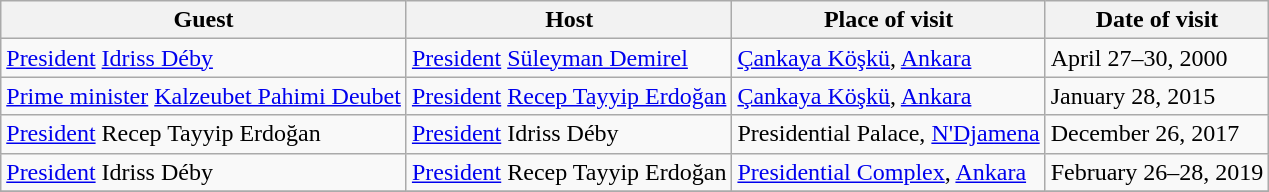<table class="wikitable" border="1">
<tr>
<th>Guest</th>
<th>Host</th>
<th>Place of visit</th>
<th>Date of visit</th>
</tr>
<tr>
<td> <a href='#'>President</a> <a href='#'>Idriss Déby</a></td>
<td> <a href='#'>President</a> <a href='#'>Süleyman Demirel</a></td>
<td><a href='#'>Çankaya Köşkü</a>, <a href='#'>Ankara</a></td>
<td>April 27–30, 2000</td>
</tr>
<tr>
<td> <a href='#'>Prime minister</a> <a href='#'>Kalzeubet Pahimi Deubet</a></td>
<td> <a href='#'>President</a> <a href='#'>Recep Tayyip Erdoğan</a></td>
<td><a href='#'>Çankaya Köşkü</a>, <a href='#'>Ankara</a></td>
<td>January 28, 2015</td>
</tr>
<tr>
<td> <a href='#'>President</a> Recep Tayyip Erdoğan</td>
<td> <a href='#'>President</a> Idriss Déby</td>
<td>Presidential Palace, <a href='#'>N'Djamena</a></td>
<td>December 26, 2017</td>
</tr>
<tr>
<td> <a href='#'>President</a> Idriss Déby</td>
<td> <a href='#'>President</a> Recep Tayyip Erdoğan</td>
<td><a href='#'>Presidential Complex</a>, <a href='#'>Ankara</a></td>
<td>February 26–28, 2019</td>
</tr>
<tr>
</tr>
</table>
